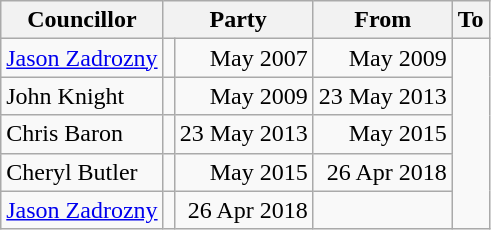<table class=wikitable>
<tr>
<th>Councillor</th>
<th colspan=2>Party</th>
<th>From</th>
<th>To</th>
</tr>
<tr>
<td><a href='#'>Jason Zadrozny</a></td>
<td></td>
<td align=right>May 2007</td>
<td align=right>May 2009</td>
</tr>
<tr>
<td>John Knight</td>
<td></td>
<td align=right>May 2009</td>
<td align=right>23 May 2013</td>
</tr>
<tr>
<td>Chris Baron</td>
<td></td>
<td align=right>23 May 2013</td>
<td align=right>May 2015</td>
</tr>
<tr>
<td>Cheryl Butler</td>
<td></td>
<td align=right>May 2015</td>
<td align=right>26 Apr 2018</td>
</tr>
<tr>
<td><a href='#'>Jason Zadrozny</a></td>
<td></td>
<td align=right>26 Apr 2018</td>
<td align=right></td>
</tr>
</table>
